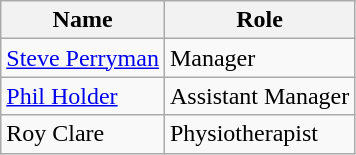<table class="wikitable">
<tr>
<th>Name</th>
<th>Role</th>
</tr>
<tr>
<td> <a href='#'>Steve Perryman</a></td>
<td>Manager</td>
</tr>
<tr>
<td> <a href='#'>Phil Holder</a></td>
<td>Assistant Manager</td>
</tr>
<tr>
<td> Roy Clare</td>
<td>Physiotherapist</td>
</tr>
</table>
